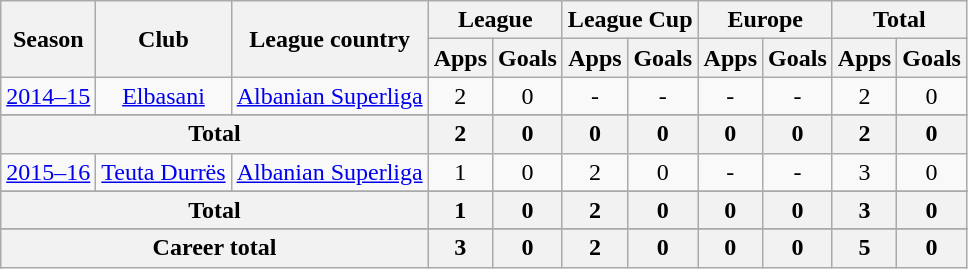<table class="wikitable" style="text-align: center;">
<tr>
<th rowspan="2">Season</th>
<th rowspan="2">Club</th>
<th rowspan="2">League country</th>
<th colspan="2">League</th>
<th colspan="2">League Cup</th>
<th colspan="2">Europe</th>
<th colspan="2">Total</th>
</tr>
<tr>
<th>Apps</th>
<th>Goals</th>
<th>Apps</th>
<th>Goals</th>
<th>Apps</th>
<th>Goals</th>
<th>Apps</th>
<th>Goals</th>
</tr>
<tr>
<td rowspan="1"><a href='#'>2014–15</a></td>
<td rowspan="1" valign="center"><a href='#'>Elbasani</a></td>
<td rowspan="1"><a href='#'>Albanian Superliga</a></td>
<td>2</td>
<td>0</td>
<td>-</td>
<td>-</td>
<td>-</td>
<td>-</td>
<td>2</td>
<td>0</td>
</tr>
<tr>
</tr>
<tr>
<th colspan="3" valign="center">Total</th>
<th>2</th>
<th>0</th>
<th>0</th>
<th>0</th>
<th>0</th>
<th>0</th>
<th>2</th>
<th>0</th>
</tr>
<tr>
<td rowspan="1"><a href='#'>2015–16</a></td>
<td rowspan="1" valign="center"><a href='#'>Teuta Durrës</a></td>
<td rowspan="1"><a href='#'>Albanian Superliga</a></td>
<td>1</td>
<td>0</td>
<td>2</td>
<td>0</td>
<td>-</td>
<td>-</td>
<td>3</td>
<td>0</td>
</tr>
<tr>
</tr>
<tr>
<th colspan="3" valign="center">Total</th>
<th>1</th>
<th>0</th>
<th>2</th>
<th>0</th>
<th>0</th>
<th>0</th>
<th>3</th>
<th>0</th>
</tr>
<tr>
</tr>
<tr>
<th colspan="3">Career total</th>
<th>3</th>
<th>0</th>
<th>2</th>
<th>0</th>
<th>0</th>
<th>0</th>
<th>5</th>
<th>0</th>
</tr>
</table>
